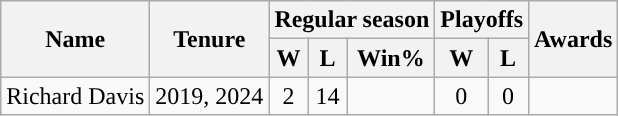<table class="wikitable">
<tr>
<th rowspan="2">Name</th>
<th rowspan="2">Tenure</th>
<th colspan="3">Regular season</th>
<th colspan="2">Playoffs</th>
<th rowspan="2">Awards</th>
</tr>
<tr>
<th rowspan="1">W</th>
<th rowspan="1">L</th>
<th rowspan="1">Win%</th>
<th rowspan="1">W</th>
<th rowspan="1">L</th>
</tr>
<tr>
<td>Richard Davis</td>
<td style="text-align:center;">2019, 2024</td>
<td style="text-align:center;">2</td>
<td style="text-align:center;">14</td>
<td style="text-align:center;"></td>
<td style="text-align:center;">0</td>
<td style="text-align:center;">0</td>
<td></td>
</tr>
</table>
